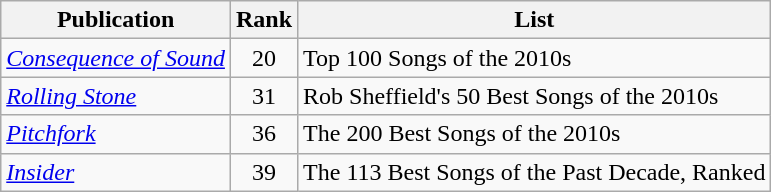<table class="wikitable">
<tr>
<th>Publication</th>
<th>Rank</th>
<th>List</th>
</tr>
<tr>
<td><em><a href='#'>Consequence of Sound</a></em></td>
<td align="center">20</td>
<td>Top 100 Songs of the 2010s</td>
</tr>
<tr>
<td><em><a href='#'>Rolling Stone</a></em></td>
<td align="center">31</td>
<td>Rob Sheffield's 50 Best Songs of the 2010s</td>
</tr>
<tr>
<td><em><a href='#'>Pitchfork</a></em></td>
<td align="center">36</td>
<td>The 200 Best Songs of the 2010s</td>
</tr>
<tr>
<td><em><a href='#'>Insider</a></em></td>
<td align="center">39</td>
<td>The 113 Best Songs of the Past Decade, Ranked</td>
</tr>
</table>
